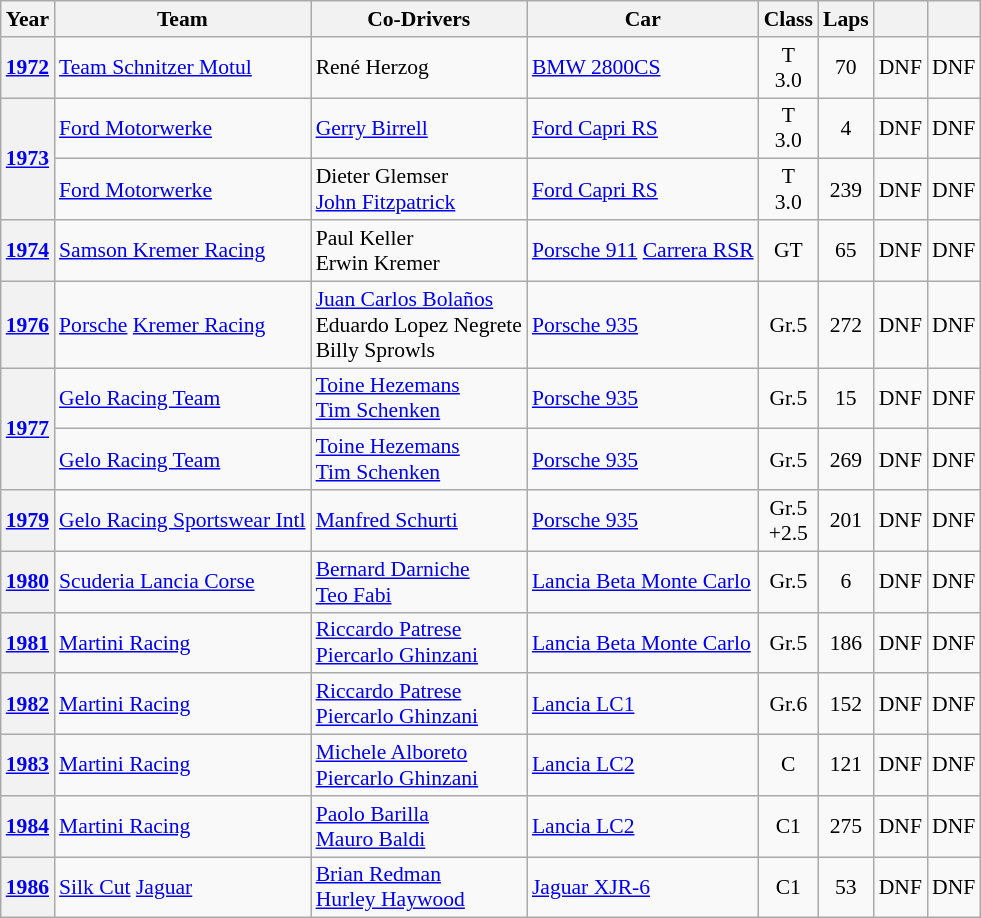<table class="wikitable" style="text-align:center; font-size:90%">
<tr>
<th>Year</th>
<th>Team</th>
<th>Co-Drivers</th>
<th>Car</th>
<th>Class</th>
<th>Laps</th>
<th></th>
<th></th>
</tr>
<tr>
<th><a href='#'>1972</a></th>
<td align="left"> <a href='#'>Team Schnitzer Motul</a></td>
<td align="left"> René Herzog</td>
<td align="left"><a href='#'>BMW 2800CS</a></td>
<td>T<br>3.0</td>
<td>70</td>
<td>DNF</td>
<td>DNF</td>
</tr>
<tr>
<th rowspan=2><a href='#'>1973</a></th>
<td align="left"> <a href='#'>Ford Motorwerke</a></td>
<td align="left"> <a href='#'>Gerry Birrell</a></td>
<td align="left"><a href='#'>Ford Capri RS</a></td>
<td>T<br>3.0</td>
<td>4</td>
<td>DNF</td>
<td>DNF</td>
</tr>
<tr>
<td align="left"> <a href='#'>Ford Motorwerke</a></td>
<td align="left"> Dieter Glemser<br>  <a href='#'>John Fitzpatrick</a></td>
<td align="left"><a href='#'>Ford Capri RS</a></td>
<td>T<br>3.0</td>
<td>239</td>
<td>DNF</td>
<td>DNF</td>
</tr>
<tr>
<th><a href='#'>1974</a></th>
<td align="left"> <a href='#'>Samson Kremer Racing</a></td>
<td align="left"> Paul Keller<br> Erwin Kremer</td>
<td align="left"><a href='#'>Porsche 911</a> <a href='#'>Carrera RSR</a></td>
<td>GT</td>
<td>65</td>
<td>DNF</td>
<td>DNF</td>
</tr>
<tr>
<th><a href='#'>1976</a></th>
<td align="left"> <a href='#'>Porsche</a> <a href='#'>Kremer Racing</a></td>
<td align="left"> <a href='#'>Juan Carlos Bolaños</a><br> Eduardo Lopez Negrete<br>  Billy Sprowls</td>
<td align="left"><a href='#'>Porsche 935</a></td>
<td>Gr.5</td>
<td>272</td>
<td>DNF</td>
<td>DNF</td>
</tr>
<tr>
<th rowspan=2><a href='#'>1977</a></th>
<td align="left"> <a href='#'>Gelo Racing Team</a></td>
<td align="left"> <a href='#'>Toine Hezemans</a><br> <a href='#'>Tim Schenken</a></td>
<td align="left"><a href='#'>Porsche 935</a></td>
<td>Gr.5</td>
<td>15</td>
<td>DNF</td>
<td>DNF</td>
</tr>
<tr>
<td align="left"> <a href='#'>Gelo Racing Team</a></td>
<td align="left"> <a href='#'>Toine Hezemans</a><br> <a href='#'>Tim Schenken</a></td>
<td align="left"><a href='#'>Porsche 935</a></td>
<td>Gr.5</td>
<td>269</td>
<td>DNF</td>
<td>DNF</td>
</tr>
<tr>
<th><a href='#'>1979</a></th>
<td align="left"> <a href='#'>Gelo Racing Sportswear Intl</a></td>
<td align="left"> <a href='#'>Manfred Schurti</a></td>
<td align="left"><a href='#'>Porsche 935</a></td>
<td>Gr.5<br>+2.5</td>
<td>201</td>
<td>DNF</td>
<td>DNF</td>
</tr>
<tr>
<th><a href='#'>1980</a></th>
<td align="left"> <a href='#'>Scuderia Lancia Corse</a></td>
<td align="left"> <a href='#'>Bernard Darniche</a><br> <a href='#'>Teo Fabi</a></td>
<td align="left"><a href='#'>Lancia Beta Monte Carlo</a></td>
<td>Gr.5</td>
<td>6</td>
<td>DNF</td>
<td>DNF</td>
</tr>
<tr>
<th><a href='#'>1981</a></th>
<td align="left"> <a href='#'>Martini Racing</a></td>
<td align="left"> <a href='#'>Riccardo Patrese</a><br> <a href='#'>Piercarlo Ghinzani</a></td>
<td align="left"><a href='#'>Lancia Beta Monte Carlo</a></td>
<td>Gr.5</td>
<td>186</td>
<td>DNF</td>
<td>DNF</td>
</tr>
<tr>
<th><a href='#'>1982</a></th>
<td align="left"> <a href='#'>Martini Racing</a></td>
<td align="left"> <a href='#'>Riccardo Patrese</a><br> <a href='#'>Piercarlo Ghinzani</a></td>
<td align="left"><a href='#'>Lancia LC1</a></td>
<td>Gr.6</td>
<td>152</td>
<td>DNF</td>
<td>DNF</td>
</tr>
<tr>
<th><a href='#'>1983</a></th>
<td align="left"> <a href='#'>Martini Racing</a></td>
<td align="left"> <a href='#'>Michele Alboreto</a><br> <a href='#'>Piercarlo Ghinzani</a></td>
<td align="left"><a href='#'>Lancia LC2</a></td>
<td>C</td>
<td>121</td>
<td>DNF</td>
<td>DNF</td>
</tr>
<tr>
<th><a href='#'>1984</a></th>
<td align="left"> <a href='#'>Martini Racing</a></td>
<td align="left"> <a href='#'>Paolo Barilla</a><br> <a href='#'>Mauro Baldi</a></td>
<td align="left"><a href='#'>Lancia LC2</a></td>
<td>C1</td>
<td>275</td>
<td>DNF</td>
<td>DNF</td>
</tr>
<tr>
<th><a href='#'>1986</a></th>
<td align="left"> <a href='#'>Silk Cut</a> <a href='#'>Jaguar</a></td>
<td align="left"> <a href='#'>Brian Redman</a><br> <a href='#'>Hurley Haywood</a></td>
<td align="left"><a href='#'>Jaguar XJR-6</a></td>
<td>C1</td>
<td>53</td>
<td>DNF</td>
<td>DNF</td>
</tr>
</table>
